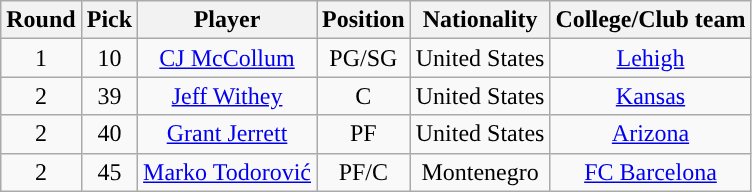<table class="wikitable sortable sortable">
<tr>
<th>Round</th>
<th>Pick</th>
<th>Player</th>
<th>Position</th>
<th>Nationality</th>
<th>College/Club team</th>
</tr>
<tr style="text-align: center">
<td>1</td>
<td>10</td>
<td><a href='#'>CJ McCollum</a></td>
<td>PG/SG</td>
<td>United States</td>
<td><a href='#'>Lehigh</a></td>
</tr>
<tr style="text-align: center">
<td>2</td>
<td>39</td>
<td><a href='#'>Jeff Withey</a></td>
<td>C</td>
<td>United States</td>
<td><a href='#'>Kansas</a></td>
</tr>
<tr style="text-align: center">
<td>2</td>
<td>40</td>
<td><a href='#'>Grant Jerrett</a></td>
<td>PF</td>
<td>United States</td>
<td><a href='#'>Arizona</a></td>
</tr>
<tr style="text-align: center">
<td>2</td>
<td>45</td>
<td><a href='#'>Marko Todorović</a></td>
<td>PF/C</td>
<td>Montenegro</td>
<td><a href='#'>FC Barcelona</a></td>
</tr>
</table>
